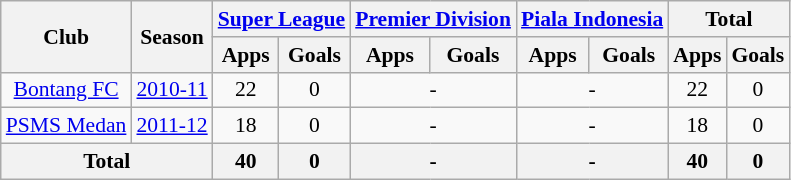<table class="wikitable" style="font-size:90%; text-align:center;">
<tr>
<th rowspan="2">Club</th>
<th rowspan="2">Season</th>
<th colspan="2"><a href='#'>Super League</a></th>
<th colspan="2"><a href='#'>Premier Division</a></th>
<th colspan="2"><a href='#'>Piala Indonesia</a></th>
<th colspan="2">Total</th>
</tr>
<tr>
<th>Apps</th>
<th>Goals</th>
<th>Apps</th>
<th>Goals</th>
<th>Apps</th>
<th>Goals</th>
<th>Apps</th>
<th>Goals</th>
</tr>
<tr>
<td rowspan="1"><a href='#'>Bontang FC</a></td>
<td><a href='#'>2010-11</a></td>
<td>22</td>
<td>0</td>
<td colspan="2">-</td>
<td colspan="2">-</td>
<td>22</td>
<td>0</td>
</tr>
<tr>
<td rowspan="1"><a href='#'>PSMS Medan</a></td>
<td><a href='#'>2011-12</a></td>
<td>18</td>
<td>0</td>
<td colspan="2">-</td>
<td colspan="2">-</td>
<td>18</td>
<td>0</td>
</tr>
<tr>
<th colspan="2">Total</th>
<th>40</th>
<th>0</th>
<th colspan="2">-</th>
<th colspan="2">-</th>
<th>40</th>
<th>0</th>
</tr>
</table>
